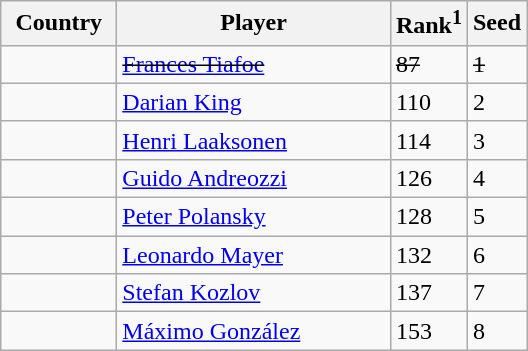<table class="sortable wikitable">
<tr>
<th width="70">Country</th>
<th width="175">Player</th>
<th>Rank<sup>1</sup></th>
<th>Seed</th>
</tr>
<tr>
<td><s></s></td>
<td><s><a href='#'>Frances Tiafoe</a></s></td>
<td><s>87</s></td>
<td><s>1</s></td>
</tr>
<tr>
<td></td>
<td><a href='#'>Darian King</a></td>
<td>110</td>
<td>2</td>
</tr>
<tr>
<td></td>
<td><a href='#'>Henri Laaksonen</a></td>
<td>114</td>
<td>3</td>
</tr>
<tr>
<td></td>
<td><a href='#'>Guido Andreozzi</a></td>
<td>126</td>
<td>4</td>
</tr>
<tr>
<td></td>
<td><a href='#'>Peter Polansky</a></td>
<td>128</td>
<td>5</td>
</tr>
<tr>
<td></td>
<td><a href='#'>Leonardo Mayer</a></td>
<td>132</td>
<td>6</td>
</tr>
<tr>
<td></td>
<td><a href='#'>Stefan Kozlov</a></td>
<td>137</td>
<td>7</td>
</tr>
<tr>
<td></td>
<td><a href='#'>Máximo González</a></td>
<td>153</td>
<td>8</td>
</tr>
</table>
